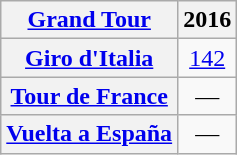<table class="wikitable plainrowheaders">
<tr>
<th scope="col"><a href='#'>Grand Tour</a></th>
<th scope="col">2016</th>
</tr>
<tr style="text-align:center;">
<th scope="row"> <a href='#'>Giro d'Italia</a></th>
<td><a href='#'>142</a></td>
</tr>
<tr style="text-align:center;">
<th scope="row"> <a href='#'>Tour de France</a></th>
<td>—</td>
</tr>
<tr style="text-align:center;">
<th scope="row"> <a href='#'>Vuelta a España</a></th>
<td>—</td>
</tr>
</table>
